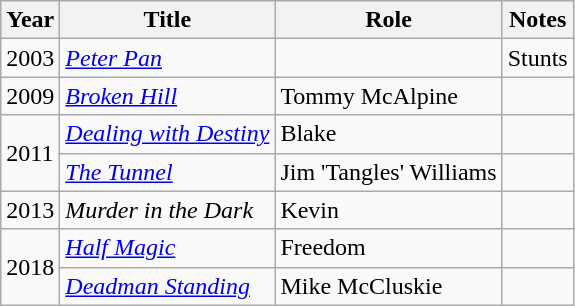<table class="wikitable">
<tr>
<th>Year</th>
<th>Title</th>
<th>Role</th>
<th>Notes</th>
</tr>
<tr>
<td>2003</td>
<td><em><a href='#'>Peter Pan</a></em></td>
<td></td>
<td>Stunts</td>
</tr>
<tr>
<td>2009</td>
<td><em><a href='#'>Broken Hill</a></em></td>
<td>Tommy McAlpine</td>
<td></td>
</tr>
<tr>
<td rowspan="2">2011</td>
<td><em><a href='#'>Dealing with Destiny</a></em></td>
<td>Blake</td>
<td></td>
</tr>
<tr>
<td><em><a href='#'>The Tunnel</a></em></td>
<td>Jim 'Tangles' Williams</td>
<td></td>
</tr>
<tr>
<td>2013</td>
<td><em>Murder in the Dark</em></td>
<td>Kevin</td>
<td></td>
</tr>
<tr>
<td rowspan="2">2018</td>
<td><em><a href='#'>Half Magic</a></em></td>
<td>Freedom</td>
<td></td>
</tr>
<tr>
<td><em><a href='#'>Deadman Standing</a></em></td>
<td>Mike McCluskie</td>
<td></td>
</tr>
</table>
